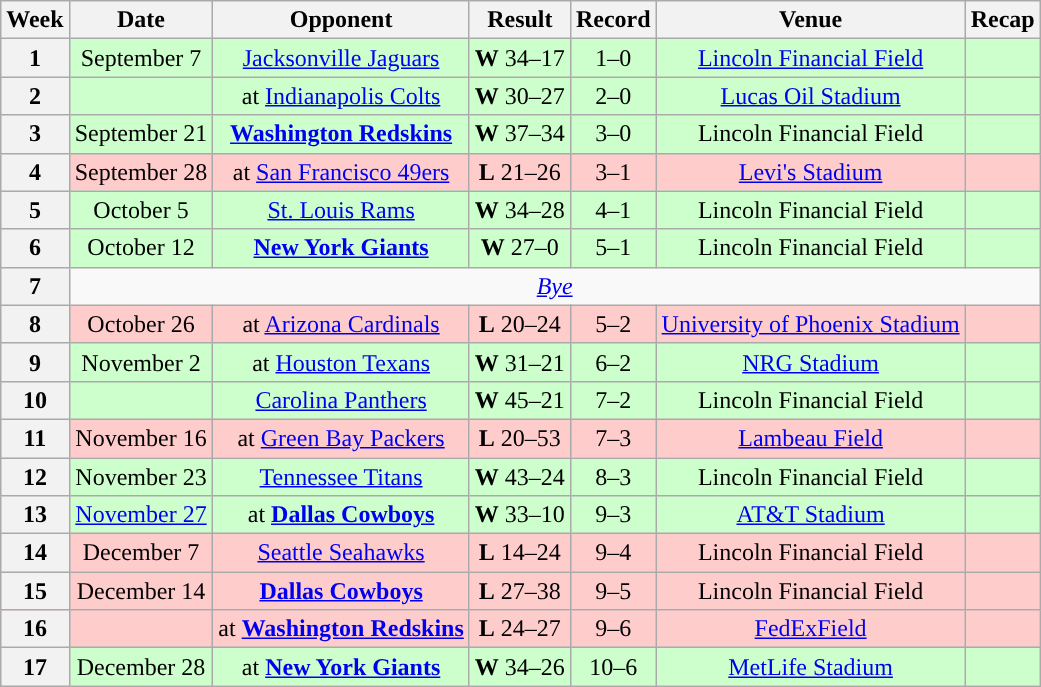<table class="wikitable" style="text-align:center">
<tr>
<th>Week</th>
<th>Date</th>
<th>Opponent</th>
<th>Result</th>
<th>Record</th>
<th>Venue</th>
<th>Recap</th>
</tr>
<tr style="background:#cfc">
<th>1</th>
<td>September 7</td>
<td><a href='#'>Jacksonville Jaguars</a></td>
<td><strong>W</strong> 34–17</td>
<td>1–0</td>
<td><a href='#'>Lincoln Financial Field</a></td>
<td></td>
</tr>
<tr style="background:#cfc">
<th>2</th>
<td></td>
<td>at <a href='#'>Indianapolis Colts</a></td>
<td><strong>W</strong> 30–27</td>
<td>2–0</td>
<td><a href='#'>Lucas Oil Stadium</a></td>
<td></td>
</tr>
<tr style="background:#cfc">
<th>3</th>
<td>September 21</td>
<td><strong><a href='#'>Washington Redskins</a></strong></td>
<td><strong>W</strong> 37–34</td>
<td>3–0</td>
<td>Lincoln Financial Field</td>
<td></td>
</tr>
<tr style="background:#fcc">
<th>4</th>
<td>September 28</td>
<td>at <a href='#'>San Francisco 49ers</a></td>
<td><strong>L</strong> 21–26</td>
<td>3–1</td>
<td><a href='#'>Levi's Stadium</a></td>
<td></td>
</tr>
<tr style="background:#cfc">
<th>5</th>
<td>October 5</td>
<td><a href='#'>St. Louis Rams</a></td>
<td><strong>W</strong> 34–28</td>
<td>4–1</td>
<td>Lincoln Financial Field</td>
<td></td>
</tr>
<tr style="background:#cfc">
<th>6</th>
<td>October 12</td>
<td><strong><a href='#'>New York Giants</a></strong></td>
<td><strong>W</strong> 27–0</td>
<td>5–1</td>
<td>Lincoln Financial Field</td>
<td></td>
</tr>
<tr>
<th>7</th>
<td colspan="6"><em><a href='#'>Bye</a></em></td>
</tr>
<tr style="background:#fcc">
<th>8</th>
<td>October 26</td>
<td>at <a href='#'>Arizona Cardinals</a></td>
<td><strong>L</strong> 20–24</td>
<td>5–2</td>
<td><a href='#'>University of Phoenix Stadium</a></td>
<td></td>
</tr>
<tr style="background:#cfc">
<th>9</th>
<td>November 2</td>
<td>at <a href='#'>Houston Texans</a></td>
<td><strong>W</strong> 31–21</td>
<td>6–2</td>
<td><a href='#'>NRG Stadium</a></td>
<td></td>
</tr>
<tr style="background:#cfc">
<th>10</th>
<td></td>
<td><a href='#'>Carolina Panthers</a></td>
<td><strong>W</strong> 45–21</td>
<td>7–2</td>
<td>Lincoln Financial Field</td>
<td></td>
</tr>
<tr style="background:#fcc">
<th>11</th>
<td>November 16</td>
<td>at <a href='#'>Green Bay Packers</a></td>
<td><strong>L</strong> 20–53</td>
<td>7–3</td>
<td><a href='#'>Lambeau Field</a></td>
<td></td>
</tr>
<tr style="background:#cfc">
<th>12</th>
<td>November 23</td>
<td><a href='#'>Tennessee Titans</a></td>
<td><strong>W</strong> 43–24</td>
<td>8–3</td>
<td>Lincoln Financial Field</td>
<td></td>
</tr>
<tr style="background:#cfc">
<th>13</th>
<td><a href='#'>November 27</a></td>
<td>at <strong><a href='#'>Dallas Cowboys</a></strong></td>
<td><strong>W</strong> 33–10</td>
<td>9–3</td>
<td><a href='#'>AT&T Stadium</a></td>
<td></td>
</tr>
<tr style="background:#fcc">
<th>14</th>
<td>December 7</td>
<td><a href='#'>Seattle Seahawks</a></td>
<td><strong>L</strong> 14–24</td>
<td>9–4</td>
<td>Lincoln Financial Field</td>
<td></td>
</tr>
<tr style="background:#fcc">
<th>15</th>
<td>December 14</td>
<td><strong><a href='#'>Dallas Cowboys</a></strong></td>
<td><strong>L</strong> 27–38</td>
<td>9–5</td>
<td>Lincoln Financial Field</td>
<td></td>
</tr>
<tr style="background:#fcc">
<th>16</th>
<td></td>
<td>at <strong><a href='#'>Washington Redskins</a></strong></td>
<td><strong>L</strong> 24–27</td>
<td>9–6</td>
<td><a href='#'>FedExField</a></td>
<td></td>
</tr>
<tr style="background:#cfc">
<th>17</th>
<td>December 28</td>
<td>at <strong><a href='#'>New York Giants</a></strong></td>
<td><strong>W</strong> 34–26</td>
<td>10–6</td>
<td><a href='#'>MetLife Stadium</a></td>
<td></td>
</tr>
</table>
